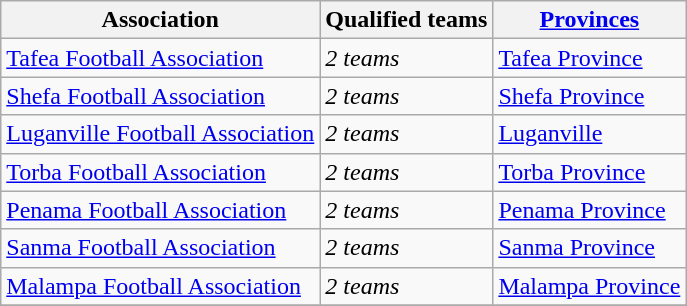<table class="wikitable">
<tr>
<th>Association</th>
<th>Qualified teams</th>
<th><a href='#'>Provinces</a></th>
</tr>
<tr>
<td><a href='#'>Tafea Football Association</a></td>
<td><em>2 teams</em></td>
<td><a href='#'>Tafea Province</a></td>
</tr>
<tr>
<td><a href='#'>Shefa Football Association</a></td>
<td><em>2 teams</em></td>
<td><a href='#'>Shefa Province</a></td>
</tr>
<tr>
<td><a href='#'>Luganville Football Association</a></td>
<td><em>2 teams</em></td>
<td><a href='#'>Luganville</a></td>
</tr>
<tr>
<td><a href='#'>Torba Football Association</a></td>
<td><em>2 teams</em></td>
<td><a href='#'>Torba Province</a></td>
</tr>
<tr>
<td><a href='#'>Penama Football Association</a></td>
<td><em>2 teams</em></td>
<td><a href='#'>Penama Province</a></td>
</tr>
<tr>
<td><a href='#'>Sanma Football Association</a></td>
<td><em>2 teams</em></td>
<td><a href='#'>Sanma Province</a></td>
</tr>
<tr>
<td><a href='#'>Malampa Football Association</a></td>
<td><em>2 teams</em></td>
<td><a href='#'>Malampa Province</a></td>
</tr>
<tr>
</tr>
</table>
